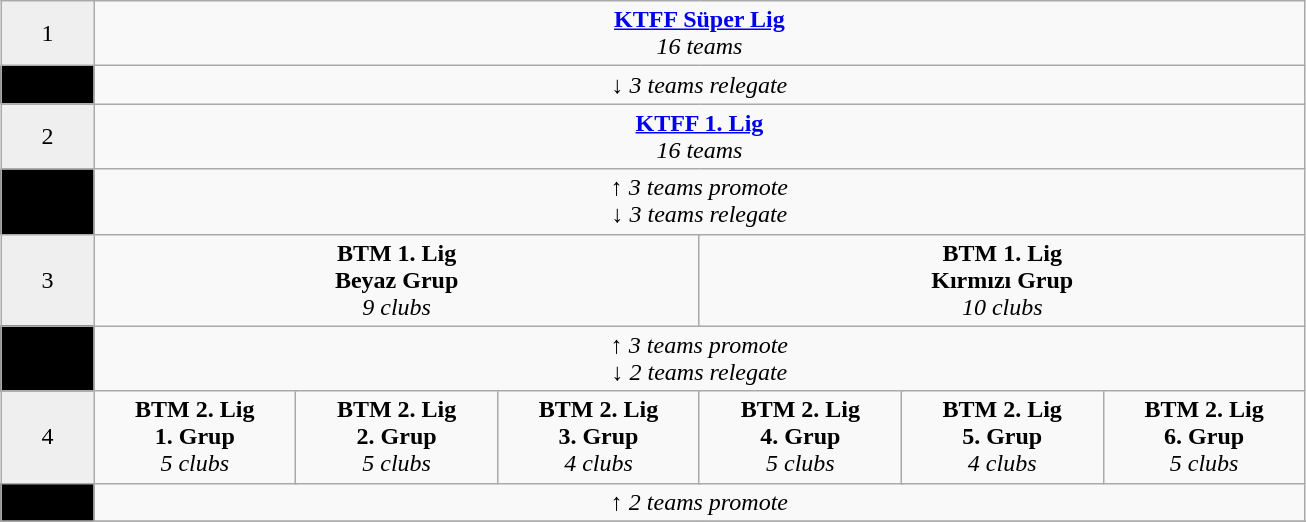<table class="wikitable" style="margin: 0 auto;" align="center">
<tr ---->
<td colspan="1" width="4.6%" align="center" style="background:#efefef">1</td>
<td colspan="12" width="100%" align="center"><strong><a href='#'>KTFF Süper Lig</a></strong><br><em>16 teams</em></td>
</tr>
<tr ---->
<td colspan="1" width="4.6%" align="center" style="background:#000000"></td>
<td colspan="12" width="20%" align="center"><em>↓ 3 teams relegate</em></td>
</tr>
<tr ---->
<td colspan="1" width="4.6%" align="center" style="background:#efefef">2</td>
<td colspan="12" width="100%" align="center"><strong><a href='#'>KTFF 1. Lig</a></strong><br><em>16 teams</em></td>
</tr>
<tr ---->
<td colspan="1" width="4.6%" align="center" style="background:#000000"></td>
<td colspan="12" width="20%" align="center"><em>↑ 3 teams promote<br>↓ 3 teams relegate</em></td>
</tr>
<tr ---->
<td colspan="1" width="4.26" align="center" style="background:#efefef">3</td>
<td colspan="6" width="20%" align="center"><strong>BTM 1. Lig</strong><br><strong>Beyaz Grup</strong><br><em>9 clubs</em></td>
<td colspan="6" width="20%" align="center"><strong>BTM 1. Lig</strong><br><strong>Kırmızı Grup</strong><br><em>10 clubs</em></td>
</tr>
<tr ---->
<td colspan="1" width="4.6%" align="center" style="background:#000000"></td>
<td colspan="12" width="20%" align="center"><em>↑ 3 teams promote<br>↓ 2 teams relegate</em></td>
</tr>
<tr ---->
<td colspan="1" width="4.6%" align="center" style="background:#efefef">4</td>
<td colspan="2" width="10%" align="center"><strong>BTM 2. Lig</strong><br><strong>1. Grup</strong><br><em>5 clubs</em></td>
<td colspan="2" width="10%" align="center"><strong>BTM 2. Lig</strong><br><strong>2. Grup</strong><br><em>5 clubs</em></td>
<td colspan="2" width="10%" align="center"><strong>BTM 2. Lig</strong><br><strong>3. Grup</strong><br><em>4 clubs</em></td>
<td colspan="2" width="10%" align="center"><strong>BTM 2. Lig</strong><br><strong>4. Grup</strong><br><em>5 clubs</em></td>
<td colspan="2" width="10%" align="center"><strong>BTM 2. Lig</strong><br><strong>5. Grup</strong><br><em>4 clubs</em></td>
<td colspan="2" width="10%" align="center"><strong>BTM 2. Lig</strong><br><strong>6. Grup</strong><br><em>5 clubs</em></td>
</tr>
<tr ---->
<td colspan="1" width="4.6%" align="center" style="background:#000000"></td>
<td colspan="12" width="20%" align="center"><em>↑ 2 teams promote</em></td>
</tr>
<tr ---->
</tr>
</table>
